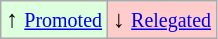<table class="wikitable" align="center">
<tr>
<td style="background:#ddffdd">↑ <small><a href='#'>Promoted</a></small></td>
<td style="background:#ffcccc">↓ <small><a href='#'>Relegated</a></small></td>
</tr>
</table>
